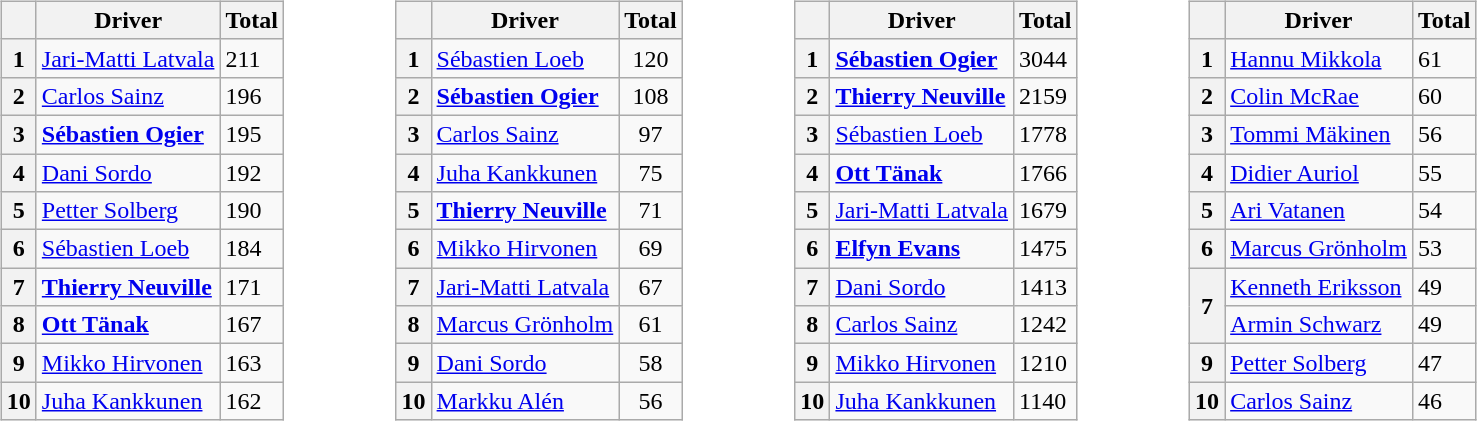<table>
<tr>
<td valign="top"><br><table class="wikitable">
<tr>
<th></th>
<th>Driver</th>
<th>Total</th>
</tr>
<tr>
<th>1</th>
<td align="left"> <a href='#'>Jari-Matti Latvala</a></td>
<td>211</td>
</tr>
<tr>
<th>2</th>
<td align="left"> <a href='#'>Carlos Sainz</a></td>
<td>196</td>
</tr>
<tr>
<th>3</th>
<td align="left"> <strong><a href='#'>Sébastien Ogier</a></strong></td>
<td>195</td>
</tr>
<tr>
<th>4</th>
<td align="left"> <a href='#'>Dani Sordo</a></td>
<td>192</td>
</tr>
<tr>
<th>5</th>
<td align="left"> <a href='#'>Petter Solberg</a></td>
<td>190</td>
</tr>
<tr>
<th>6</th>
<td align="left"> <a href='#'>Sébastien Loeb</a></td>
<td>184</td>
</tr>
<tr>
<th>7</th>
<td align="left"> <strong><a href='#'>Thierry Neuville</a></strong></td>
<td>171</td>
</tr>
<tr>
<th>8</th>
<td align="left"> <strong><a href='#'>Ott Tänak</a></strong></td>
<td>167</td>
</tr>
<tr>
<th>9</th>
<td align="left"> <a href='#'>Mikko Hirvonen</a></td>
<td>163</td>
</tr>
<tr>
<th>10</th>
<td align="left"> <a href='#'>Juha Kankkunen</a></td>
<td>162</td>
</tr>
</table>
</td>
<td width="50"> </td>
<td valign="top"><br><table class="wikitable">
<tr>
<th></th>
<th>Driver</th>
<th>Total</th>
</tr>
<tr>
<th>1</th>
<td> <a href='#'>Sébastien Loeb</a></td>
<td align="center">120</td>
</tr>
<tr>
<th>2</th>
<td> <strong><a href='#'>Sébastien Ogier</a></strong></td>
<td align="center">108</td>
</tr>
<tr>
<th>3</th>
<td> <a href='#'>Carlos Sainz</a></td>
<td align="center">97</td>
</tr>
<tr>
<th>4</th>
<td> <a href='#'>Juha Kankkunen</a></td>
<td align="center">75</td>
</tr>
<tr>
<th>5</th>
<td> <strong><a href='#'>Thierry Neuville</a></strong></td>
<td align="center">71</td>
</tr>
<tr>
<th>6</th>
<td> <a href='#'>Mikko Hirvonen</a></td>
<td align="center">69</td>
</tr>
<tr>
<th>7</th>
<td> <a href='#'>Jari-Matti Latvala</a></td>
<td align="center">67</td>
</tr>
<tr>
<th>8</th>
<td> <a href='#'>Marcus Grönholm</a></td>
<td align="center">61</td>
</tr>
<tr>
<th>9</th>
<td> <a href='#'>Dani Sordo</a></td>
<td align="center">58</td>
</tr>
<tr>
<th>10</th>
<td> <a href='#'>Markku Alén</a></td>
<td align="center">56</td>
</tr>
</table>
</td>
<td width="50"> </td>
<td valign="top"><br><table class="wikitable">
<tr>
<th></th>
<th>Driver</th>
<th>Total</th>
</tr>
<tr>
<th>1</th>
<td align="left"> <strong><a href='#'>Sébastien Ogier</a></strong></td>
<td>3044</td>
</tr>
<tr>
<th>2</th>
<td align="left"> <strong><a href='#'>Thierry Neuville</a></strong></td>
<td>2159</td>
</tr>
<tr>
<th>3</th>
<td align="left"> <a href='#'>Sébastien Loeb</a></td>
<td>1778</td>
</tr>
<tr>
<th>4</th>
<td align="left"> <strong><a href='#'>Ott Tänak</a></strong></td>
<td>1766</td>
</tr>
<tr>
<th>5</th>
<td align="left"> <a href='#'>Jari-Matti Latvala</a></td>
<td>1679</td>
</tr>
<tr>
<th>6</th>
<td align="left"> <strong><a href='#'>Elfyn Evans</a></strong></td>
<td>1475</td>
</tr>
<tr>
<th>7</th>
<td align="left"> <a href='#'>Dani Sordo</a></td>
<td>1413</td>
</tr>
<tr>
<th>8</th>
<td align="left"> <a href='#'>Carlos Sainz</a></td>
<td>1242</td>
</tr>
<tr>
<th>9</th>
<td align="left"> <a href='#'>Mikko Hirvonen</a></td>
<td>1210</td>
</tr>
<tr>
<th>10</th>
<td align="left"> <a href='#'>Juha Kankkunen</a></td>
<td>1140</td>
</tr>
</table>
</td>
<td width="50"> </td>
<td valign="top"><br><table class="wikitable">
<tr>
<th></th>
<th>Driver</th>
<th>Total</th>
</tr>
<tr>
<th>1</th>
<td align="left"> <a href='#'>Hannu Mikkola</a></td>
<td>61</td>
</tr>
<tr>
<th>2</th>
<td align="left"> <a href='#'>Colin McRae</a></td>
<td>60</td>
</tr>
<tr>
<th>3</th>
<td align="left"> <a href='#'>Tommi Mäkinen</a></td>
<td>56</td>
</tr>
<tr>
<th>4</th>
<td align="left"> <a href='#'>Didier Auriol</a></td>
<td>55</td>
</tr>
<tr>
<th>5</th>
<td align="left"> <a href='#'>Ari Vatanen</a></td>
<td>54</td>
</tr>
<tr>
<th>6</th>
<td align="left"> <a href='#'>Marcus Grönholm</a></td>
<td>53</td>
</tr>
<tr>
<th rowspan="2">7</th>
<td align="left"> <a href='#'>Kenneth Eriksson</a></td>
<td>49</td>
</tr>
<tr>
<td align="left"> <a href='#'>Armin Schwarz</a></td>
<td>49</td>
</tr>
<tr>
<th>9</th>
<td align="left"> <a href='#'>Petter Solberg</a></td>
<td>47</td>
</tr>
<tr>
<th>10</th>
<td align="left"> <a href='#'>Carlos Sainz</a></td>
<td>46</td>
</tr>
</table>
</td>
</tr>
</table>
